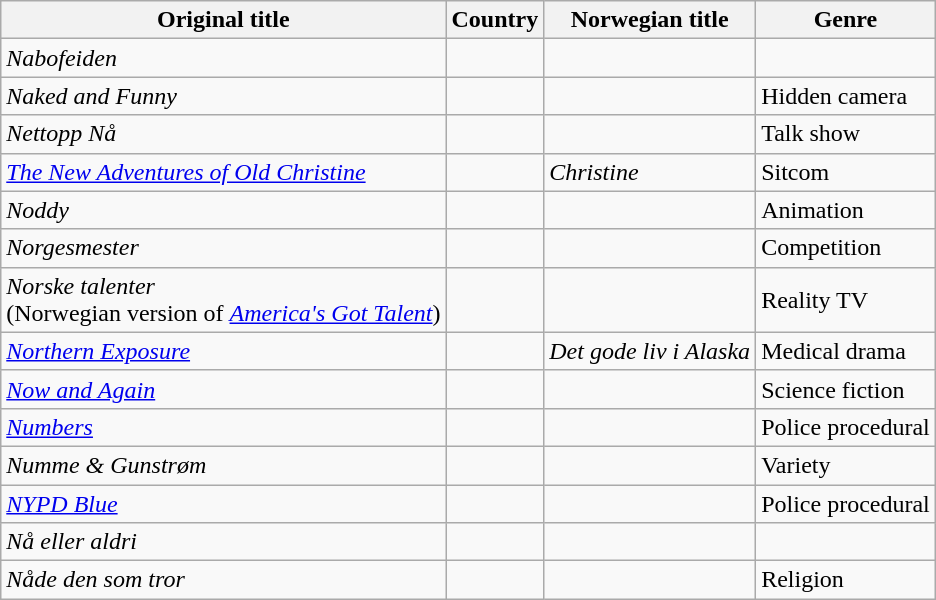<table class="wikitable sortable">
<tr>
<th>Original title</th>
<th>Country</th>
<th>Norwegian title</th>
<th>Genre</th>
</tr>
<tr>
<td><em>Nabofeiden</em></td>
<td></td>
<td></td>
<td></td>
</tr>
<tr>
<td><em>Naked and Funny</em></td>
<td></td>
<td></td>
<td>Hidden camera</td>
</tr>
<tr>
<td><em>Nettopp Nå</em></td>
<td></td>
<td></td>
<td>Talk show</td>
</tr>
<tr>
<td><em><a href='#'>The New Adventures of Old Christine</a></em></td>
<td></td>
<td><em>Christine</em></td>
<td>Sitcom</td>
</tr>
<tr>
<td><em>Noddy</em></td>
<td></td>
<td></td>
<td>Animation</td>
</tr>
<tr>
<td><em>Norgesmester</em></td>
<td></td>
<td></td>
<td>Competition</td>
</tr>
<tr>
<td><em>Norske talenter</em><br>(Norwegian version of <em><a href='#'>America's Got Talent</a></em>)</td>
<td></td>
<td></td>
<td>Reality TV</td>
</tr>
<tr>
<td><em><a href='#'>Northern Exposure</a></em></td>
<td></td>
<td><em>Det gode liv i Alaska</em></td>
<td>Medical drama</td>
</tr>
<tr>
<td><em><a href='#'>Now and Again</a></em></td>
<td></td>
<td></td>
<td>Science fiction</td>
</tr>
<tr>
<td><em><a href='#'>Numbers</a></em></td>
<td></td>
<td></td>
<td>Police procedural</td>
</tr>
<tr>
<td><em>Numme & Gunstrøm</em></td>
<td></td>
<td></td>
<td>Variety</td>
</tr>
<tr>
<td><em><a href='#'>NYPD Blue</a></em></td>
<td></td>
<td></td>
<td>Police procedural</td>
</tr>
<tr>
<td><em>Nå eller aldri</em></td>
<td></td>
<td></td>
<td></td>
</tr>
<tr>
<td><em>Nåde den som tror</em></td>
<td></td>
<td></td>
<td>Religion</td>
</tr>
</table>
